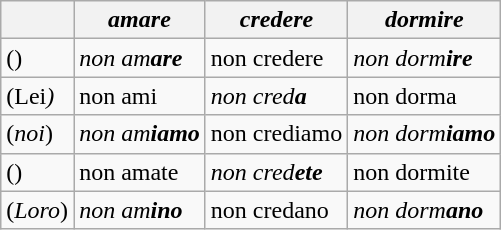<table class="wikitable">
<tr>
<th></th>
<th><em>am<span>are</span></em></th>
<th><em>cred<span>ere</span></em></th>
<th><em>dorm<span>ire</span></em></th>
</tr>
<tr>
<td>()</td>
<td><em>non am<strong><span>are</span><strong><em></td>
<td></em>non cred</strong><span>ere</span></em></strong></td>
<td><em>non dorm<strong><span>ire</span><strong><em></td>
</tr>
<tr>
<td>(</em>Lei<em>)</td>
<td></em>non am</strong><span>i</span></em></strong></td>
<td><em>non cred<strong><span>a</span><strong><em></td>
<td></em>non dorm</strong><span>a</span></em></strong></td>
</tr>
<tr>
<td>(<em>noi</em>)</td>
<td><em>non am<strong><span>iamo</span><strong><em></td>
<td></em>non cred</strong><span>iamo</span></em></strong></td>
<td><em>non dorm<strong><span>iamo</span><strong><em></td>
</tr>
<tr>
<td>()</td>
<td></em>non am</strong><span>ate</span></em></strong></td>
<td><em>non cred<strong><span>ete</span><strong><em></td>
<td></em>non dorm</strong><span>ite</span></em></strong></td>
</tr>
<tr>
<td>(<em>Loro</em>)</td>
<td><em>non am<strong><span>ino</span><strong><em></td>
<td></em>non cred</strong><span>ano</span></em></strong></td>
<td><em>non dorm<strong><span>ano</span><strong><em></td>
</tr>
</table>
